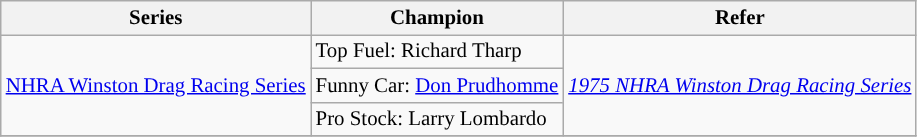<table class="wikitable" style="font-size:87%;">
<tr>
<th>Series</th>
<th>Champion</th>
<th>Refer</th>
</tr>
<tr>
<td rowspan=3><a href='#'>NHRA Winston Drag Racing Series</a></td>
<td>Top Fuel:  Richard Tharp</td>
<td rowspan=3><em><a href='#'>1975 NHRA Winston Drag Racing Series</a></em></td>
</tr>
<tr>
<td>Funny Car:  <a href='#'>Don Prudhomme</a></td>
</tr>
<tr>
<td>Pro Stock:  Larry Lombardo</td>
</tr>
<tr>
</tr>
</table>
